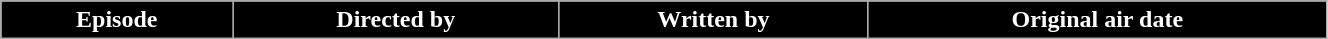<table class="wikitable plainrowheaders" style="width:70%;">
<tr style="color:#FFFFFF">
<th style="background:#000000">Episode</th>
<th style="background:#000000">Directed by</th>
<th style="background:#000000">Written by</th>
<th style="background:#000000">Original air date<br></th>
</tr>
</table>
